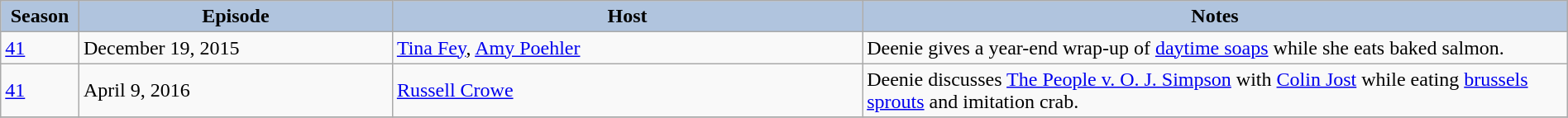<table class="wikitable" style="width:100%;">
<tr>
<th style="background:#B0C4DE;" width="5%">Season</th>
<th style="background:#B0C4DE;" width="20%">Episode</th>
<th style="background:#B0C4DE;" width="30%">Host</th>
<th style="background:#B0C4DE;" width="45%">Notes</th>
</tr>
<tr>
<td><a href='#'>41</a></td>
<td>December 19, 2015</td>
<td><a href='#'>Tina Fey</a>, <a href='#'>Amy Poehler</a></td>
<td>Deenie gives a year-end wrap-up of <a href='#'>daytime soaps</a> while she eats baked salmon. </td>
</tr>
<tr>
<td><a href='#'>41</a></td>
<td>April 9, 2016</td>
<td><a href='#'>Russell Crowe</a></td>
<td>Deenie discusses <a href='#'>The People v. O. J. Simpson</a> with <a href='#'>Colin Jost</a> while eating <a href='#'>brussels sprouts</a> and imitation crab. </td>
</tr>
<tr>
</tr>
</table>
